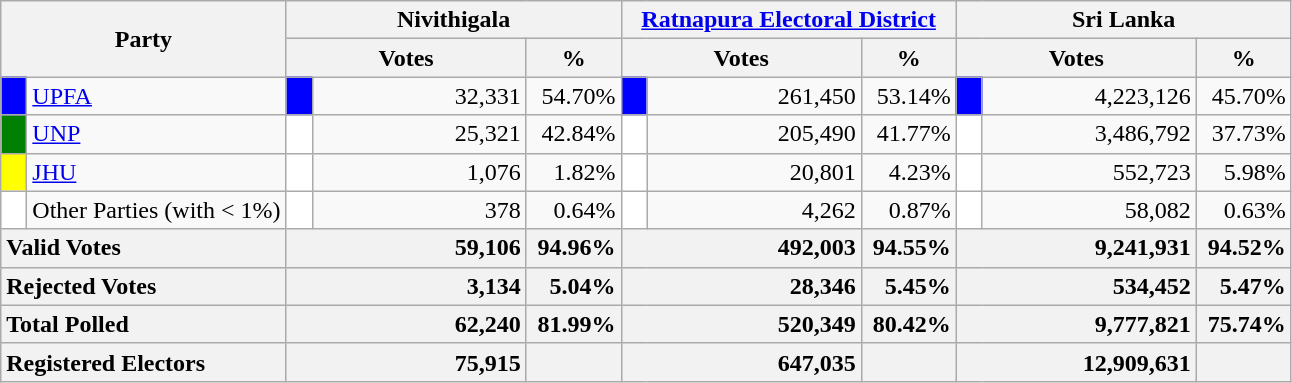<table class="wikitable">
<tr>
<th colspan="2" width="144px"rowspan="2">Party</th>
<th colspan="3" width="216px">Nivithigala</th>
<th colspan="3" width="216px"><a href='#'>Ratnapura Electoral District</a></th>
<th colspan="3" width="216px">Sri Lanka</th>
</tr>
<tr>
<th colspan="2" width="144px">Votes</th>
<th>%</th>
<th colspan="2" width="144px">Votes</th>
<th>%</th>
<th colspan="2" width="144px">Votes</th>
<th>%</th>
</tr>
<tr>
<td style="background-color:blue;" width="10px"></td>
<td style="text-align:left;"><a href='#'>UPFA</a></td>
<td style="background-color:blue;" width="10px"></td>
<td style="text-align:right;">32,331</td>
<td style="text-align:right;">54.70%</td>
<td style="background-color:blue;" width="10px"></td>
<td style="text-align:right;">261,450</td>
<td style="text-align:right;">53.14%</td>
<td style="background-color:blue;" width="10px"></td>
<td style="text-align:right;">4,223,126</td>
<td style="text-align:right;">45.70%</td>
</tr>
<tr>
<td style="background-color:green;" width="10px"></td>
<td style="text-align:left;"><a href='#'>UNP</a></td>
<td style="background-color:white;" width="10px"></td>
<td style="text-align:right;">25,321</td>
<td style="text-align:right;">42.84%</td>
<td style="background-color:white;" width="10px"></td>
<td style="text-align:right;">205,490</td>
<td style="text-align:right;">41.77%</td>
<td style="background-color:white;" width="10px"></td>
<td style="text-align:right;">3,486,792</td>
<td style="text-align:right;">37.73%</td>
</tr>
<tr>
<td style="background-color:yellow;" width="10px"></td>
<td style="text-align:left;"><a href='#'>JHU</a></td>
<td style="background-color:white;" width="10px"></td>
<td style="text-align:right;">1,076</td>
<td style="text-align:right;">1.82%</td>
<td style="background-color:white;" width="10px"></td>
<td style="text-align:right;">20,801</td>
<td style="text-align:right;">4.23%</td>
<td style="background-color:white;" width="10px"></td>
<td style="text-align:right;">552,723</td>
<td style="text-align:right;">5.98%</td>
</tr>
<tr>
<td style="background-color:white;" width="10px"></td>
<td style="text-align:left;">Other Parties (with < 1%)</td>
<td style="background-color:white;" width="10px"></td>
<td style="text-align:right;">378</td>
<td style="text-align:right;">0.64%</td>
<td style="background-color:white;" width="10px"></td>
<td style="text-align:right;">4,262</td>
<td style="text-align:right;">0.87%</td>
<td style="background-color:white;" width="10px"></td>
<td style="text-align:right;">58,082</td>
<td style="text-align:right;">0.63%</td>
</tr>
<tr>
<th colspan="2" width="144px"style="text-align:left;">Valid Votes</th>
<th style="text-align:right;"colspan="2" width="144px">59,106</th>
<th style="text-align:right;">94.96%</th>
<th style="text-align:right;"colspan="2" width="144px">492,003</th>
<th style="text-align:right;">94.55%</th>
<th style="text-align:right;"colspan="2" width="144px">9,241,931</th>
<th style="text-align:right;">94.52%</th>
</tr>
<tr>
<th colspan="2" width="144px"style="text-align:left;">Rejected Votes</th>
<th style="text-align:right;"colspan="2" width="144px">3,134</th>
<th style="text-align:right;">5.04%</th>
<th style="text-align:right;"colspan="2" width="144px">28,346</th>
<th style="text-align:right;">5.45%</th>
<th style="text-align:right;"colspan="2" width="144px">534,452</th>
<th style="text-align:right;">5.47%</th>
</tr>
<tr>
<th colspan="2" width="144px"style="text-align:left;">Total Polled</th>
<th style="text-align:right;"colspan="2" width="144px">62,240</th>
<th style="text-align:right;">81.99%</th>
<th style="text-align:right;"colspan="2" width="144px">520,349</th>
<th style="text-align:right;">80.42%</th>
<th style="text-align:right;"colspan="2" width="144px">9,777,821</th>
<th style="text-align:right;">75.74%</th>
</tr>
<tr>
<th colspan="2" width="144px"style="text-align:left;">Registered Electors</th>
<th style="text-align:right;"colspan="2" width="144px">75,915</th>
<th></th>
<th style="text-align:right;"colspan="2" width="144px">647,035</th>
<th></th>
<th style="text-align:right;"colspan="2" width="144px">12,909,631</th>
<th></th>
</tr>
</table>
